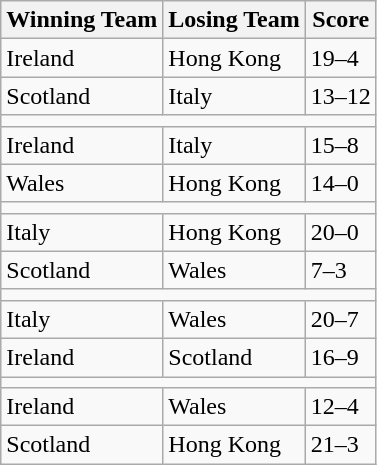<table class="wikitable">
<tr>
<th>Winning Team</th>
<th>Losing Team</th>
<th>Score</th>
</tr>
<tr>
<td>Ireland</td>
<td>Hong Kong</td>
<td>19–4</td>
</tr>
<tr>
<td>Scotland</td>
<td>Italy</td>
<td>13–12</td>
</tr>
<tr>
<td colspan="3"></td>
</tr>
<tr>
<td>Ireland</td>
<td>Italy</td>
<td>15–8</td>
</tr>
<tr>
<td>Wales</td>
<td>Hong Kong</td>
<td>14–0</td>
</tr>
<tr>
<td colspan="3"></td>
</tr>
<tr>
<td>Italy</td>
<td>Hong Kong</td>
<td>20–0</td>
</tr>
<tr>
<td>Scotland</td>
<td>Wales</td>
<td>7–3</td>
</tr>
<tr>
<td colspan="3"></td>
</tr>
<tr>
<td>Italy</td>
<td>Wales</td>
<td>20–7</td>
</tr>
<tr>
<td>Ireland</td>
<td>Scotland</td>
<td>16–9</td>
</tr>
<tr>
<td colspan="3"></td>
</tr>
<tr>
<td>Ireland</td>
<td>Wales</td>
<td>12–4</td>
</tr>
<tr>
<td>Scotland</td>
<td>Hong Kong</td>
<td>21–3</td>
</tr>
</table>
